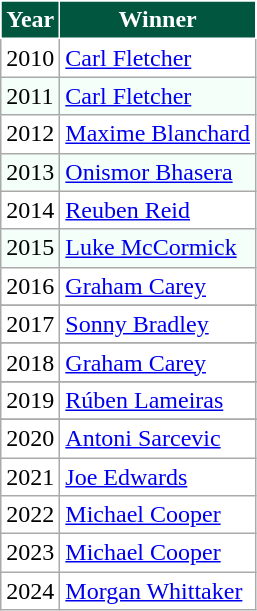<table class="wikitable" style="background:#fff; text-align:left;">
<tr>
<th style="background-color:#00563F; color:white; border:1px solid white;" scope="col">Year</th>
<th style="background-color:#00563F; color:white; border:1px solid white;" scope="col">Winner</th>
</tr>
<tr>
<td>2010</td>
<td> <a href='#'>Carl Fletcher</a></td>
</tr>
<tr style="background:#f5fffa;">
<td>2011</td>
<td> <a href='#'>Carl Fletcher</a></td>
</tr>
<tr>
<td>2012</td>
<td> <a href='#'>Maxime Blanchard</a></td>
</tr>
<tr style="background:#f5fffa;">
<td>2013</td>
<td> <a href='#'>Onismor Bhasera</a></td>
</tr>
<tr>
<td>2014</td>
<td> <a href='#'>Reuben Reid</a></td>
</tr>
<tr style="background:#f5fffa;">
<td>2015</td>
<td> <a href='#'>Luke McCormick</a></td>
</tr>
<tr>
<td>2016</td>
<td> <a href='#'>Graham Carey</a></td>
</tr>
<tr style="background:#f5fffa;">
</tr>
<tr>
<td>2017</td>
<td> <a href='#'>Sonny Bradley</a></td>
</tr>
<tr style="background:#f5fffa;">
</tr>
<tr>
<td>2018</td>
<td> <a href='#'>Graham Carey</a></td>
</tr>
<tr style="background:#f5fffa;">
</tr>
<tr>
<td>2019</td>
<td> <a href='#'>Rúben Lameiras</a></td>
</tr>
<tr style="background:#f5fffa;">
</tr>
<tr>
<td>2020</td>
<td> <a href='#'>Antoni Sarcevic</a></td>
</tr>
<tr>
<td>2021</td>
<td> <a href='#'>Joe Edwards</a></td>
</tr>
<tr>
<td>2022</td>
<td> <a href='#'>Michael Cooper</a></td>
</tr>
<tr>
<td>2023</td>
<td> <a href='#'>Michael Cooper</a></td>
</tr>
<tr>
<td>2024</td>
<td> <a href='#'>Morgan Whittaker</a></td>
</tr>
</table>
